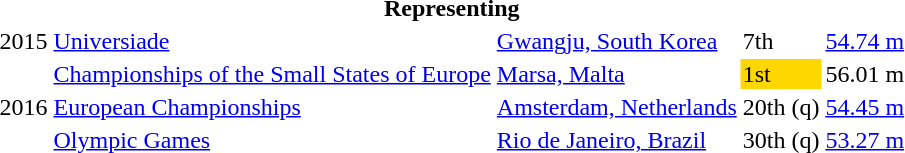<table>
<tr>
<th colspan="5">Representing </th>
</tr>
<tr>
<td>2015</td>
<td><a href='#'>Universiade</a></td>
<td><a href='#'>Gwangju, South Korea</a></td>
<td>7th</td>
<td><a href='#'>54.74 m</a></td>
</tr>
<tr>
<td rowspan=3>2016</td>
<td><a href='#'>Championships of the Small States of Europe</a></td>
<td><a href='#'>Marsa, Malta</a></td>
<td bgcolor=gold>1st</td>
<td>56.01 m</td>
</tr>
<tr>
<td><a href='#'>European Championships</a></td>
<td><a href='#'>Amsterdam, Netherlands</a></td>
<td>20th (q)</td>
<td><a href='#'>54.45 m</a></td>
</tr>
<tr>
<td><a href='#'>Olympic Games</a></td>
<td><a href='#'>Rio de Janeiro, Brazil</a></td>
<td>30th (q)</td>
<td><a href='#'>53.27 m</a></td>
</tr>
</table>
